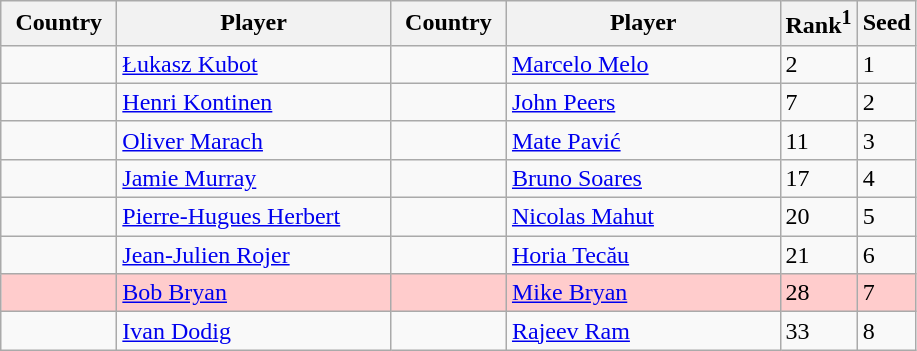<table class="sortable wikitable">
<tr>
<th width="70">Country</th>
<th width="175">Player</th>
<th width="70">Country</th>
<th width="175">Player</th>
<th>Rank<sup>1</sup></th>
<th>Seed</th>
</tr>
<tr>
<td></td>
<td><a href='#'>Łukasz Kubot</a></td>
<td></td>
<td><a href='#'>Marcelo Melo</a></td>
<td>2</td>
<td>1</td>
</tr>
<tr>
<td></td>
<td><a href='#'>Henri Kontinen</a></td>
<td></td>
<td><a href='#'>John Peers</a></td>
<td>7</td>
<td>2</td>
</tr>
<tr>
<td></td>
<td><a href='#'>Oliver Marach</a></td>
<td></td>
<td><a href='#'>Mate Pavić</a></td>
<td>11</td>
<td>3</td>
</tr>
<tr>
<td></td>
<td><a href='#'>Jamie Murray</a></td>
<td></td>
<td><a href='#'>Bruno Soares</a></td>
<td>17</td>
<td>4</td>
</tr>
<tr>
<td></td>
<td><a href='#'>Pierre-Hugues Herbert</a></td>
<td></td>
<td><a href='#'>Nicolas Mahut</a></td>
<td>20</td>
<td>5</td>
</tr>
<tr>
<td></td>
<td><a href='#'>Jean-Julien Rojer</a></td>
<td></td>
<td><a href='#'>Horia Tecău</a></td>
<td>21</td>
<td>6</td>
</tr>
<tr style="background:#fcc;">
<td></td>
<td><a href='#'>Bob Bryan</a></td>
<td></td>
<td><a href='#'>Mike Bryan</a></td>
<td>28</td>
<td>7</td>
</tr>
<tr>
<td></td>
<td><a href='#'>Ivan Dodig</a></td>
<td></td>
<td><a href='#'>Rajeev Ram</a></td>
<td>33</td>
<td>8</td>
</tr>
</table>
